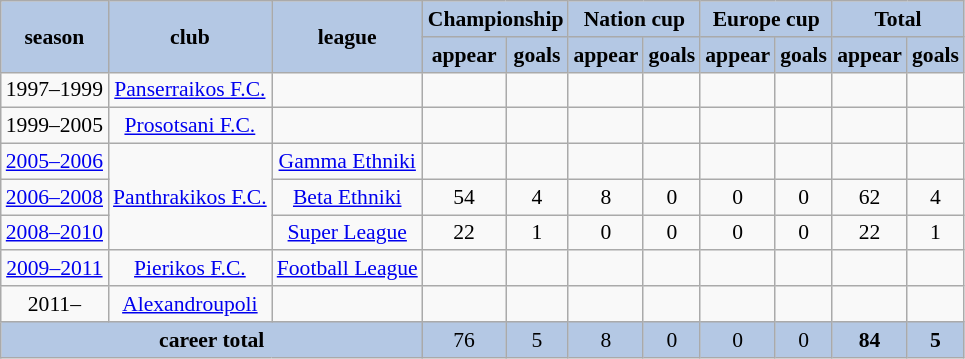<table class="wikitable" style="text-align:center; font-size:90%">
<tr bgcolor=#b4c8e4>
<td rowspan=2><strong>season</strong></td>
<td rowspan=2><strong>club</strong></td>
<td rowspan=2><strong>league</strong></td>
<td colspan=2><strong>Championship</strong></td>
<td colspan=2><strong>Nation cup</strong></td>
<td colspan=2><strong>Europe cup</strong></td>
<td colspan=2><strong>Total</strong></td>
</tr>
<tr bgcolor=#b4c8e4>
<td><strong>appear</strong></td>
<td><strong>goals</strong></td>
<td><strong>appear</strong></td>
<td><strong>goals</strong></td>
<td><strong>appear</strong></td>
<td><strong>goals</strong></td>
<td><strong>appear</strong></td>
<td><strong>goals</strong></td>
</tr>
<tr>
<td>1997–1999</td>
<td rowspan=1><a href='#'>Panserraikos F.C.</a></td>
<td rowspan=1></td>
<td></td>
<td></td>
<td></td>
<td></td>
<td></td>
<td></td>
<td></td>
<td></td>
</tr>
<tr>
<td>1999–2005</td>
<td rowspan=1><a href='#'>Prosotsani F.C.</a></td>
<td rowspan=1></td>
<td></td>
<td></td>
<td></td>
<td></td>
<td></td>
<td></td>
<td></td>
<td></td>
</tr>
<tr>
<td><a href='#'>2005–2006</a></td>
<td rowspan=3><a href='#'>Panthrakikos F.C.</a></td>
<td rowspan=1><a href='#'>Gamma Ethniki</a></td>
<td></td>
<td></td>
<td></td>
<td></td>
<td></td>
<td></td>
<td></td>
<td></td>
</tr>
<tr>
<td><a href='#'>2006–2008</a></td>
<td rowspan=1><a href='#'>Beta Ethniki</a></td>
<td>54</td>
<td>4</td>
<td>8</td>
<td>0</td>
<td>0</td>
<td>0</td>
<td>62</td>
<td>4</td>
</tr>
<tr>
<td><a href='#'>2008–2010</a></td>
<td rowspan=1><a href='#'>Super League</a></td>
<td>22</td>
<td>1</td>
<td>0</td>
<td>0</td>
<td>0</td>
<td>0</td>
<td>22</td>
<td>1</td>
</tr>
<tr>
<td><a href='#'>2009–2011</a></td>
<td rowspan=1><a href='#'>Pierikos F.C.</a></td>
<td rowspan=1><a href='#'>Football League</a></td>
<td></td>
<td></td>
<td></td>
<td></td>
<td></td>
<td></td>
<td></td>
<td></td>
</tr>
<tr>
<td>2011–</td>
<td rowspan=1><a href='#'>Alexandroupoli</a></td>
<td rowspan=1></td>
<td></td>
<td></td>
<td></td>
<td></td>
<td></td>
<td></td>
<td></td>
<td></td>
</tr>
<tr bgcolor=#b4c8e4>
<td colspan=3><strong>career total</strong></td>
<td>76</td>
<td>5</td>
<td>8</td>
<td>0</td>
<td>0</td>
<td>0</td>
<td><strong>84</strong></td>
<td><strong>5</strong></td>
</tr>
</table>
